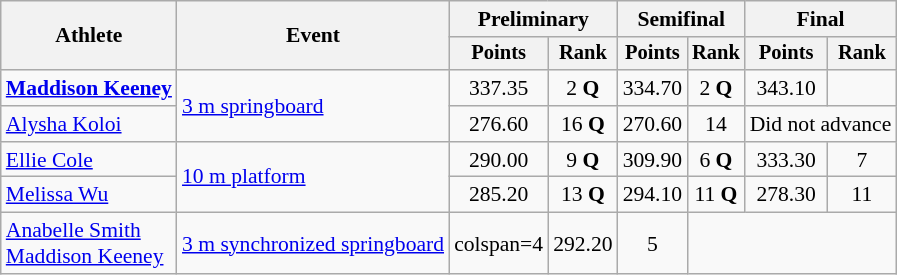<table class=wikitable style=font-size:90%;text-align:center>
<tr>
<th rowspan=2>Athlete</th>
<th rowspan=2>Event</th>
<th colspan=2>Preliminary</th>
<th colspan=2>Semifinal</th>
<th colspan=2>Final</th>
</tr>
<tr style=font-size:95%>
<th>Points</th>
<th>Rank</th>
<th>Points</th>
<th>Rank</th>
<th>Points</th>
<th>Rank</th>
</tr>
<tr>
<td align=left><strong><a href='#'>Maddison Keeney</a></strong></td>
<td align=left rowspan=2><a href='#'>3 m springboard</a></td>
<td>337.35</td>
<td>2 <strong>Q</strong></td>
<td>334.70</td>
<td>2 <strong>Q</strong></td>
<td>343.10</td>
<td></td>
</tr>
<tr>
<td align=left><a href='#'>Alysha Koloi</a></td>
<td>276.60</td>
<td>16 <strong>Q</strong></td>
<td>270.60</td>
<td>14</td>
<td colspan=2>Did not advance</td>
</tr>
<tr>
<td align=left><a href='#'>Ellie Cole</a></td>
<td align=left rowspan=2><a href='#'>10 m platform</a></td>
<td>290.00</td>
<td>9 <strong>Q</strong></td>
<td>309.90</td>
<td>6 <strong>Q</strong></td>
<td>333.30</td>
<td>7</td>
</tr>
<tr>
<td align=left><a href='#'>Melissa Wu</a></td>
<td>285.20</td>
<td>13 <strong>Q</strong></td>
<td>294.10</td>
<td>11 <strong>Q</strong></td>
<td>278.30</td>
<td>11</td>
</tr>
<tr>
<td align=left><a href='#'>Anabelle Smith</a><br><a href='#'>Maddison Keeney</a></td>
<td align=left><a href='#'>3 m synchronized springboard</a></td>
<td>colspan=4 </td>
<td>292.20</td>
<td>5</td>
</tr>
</table>
